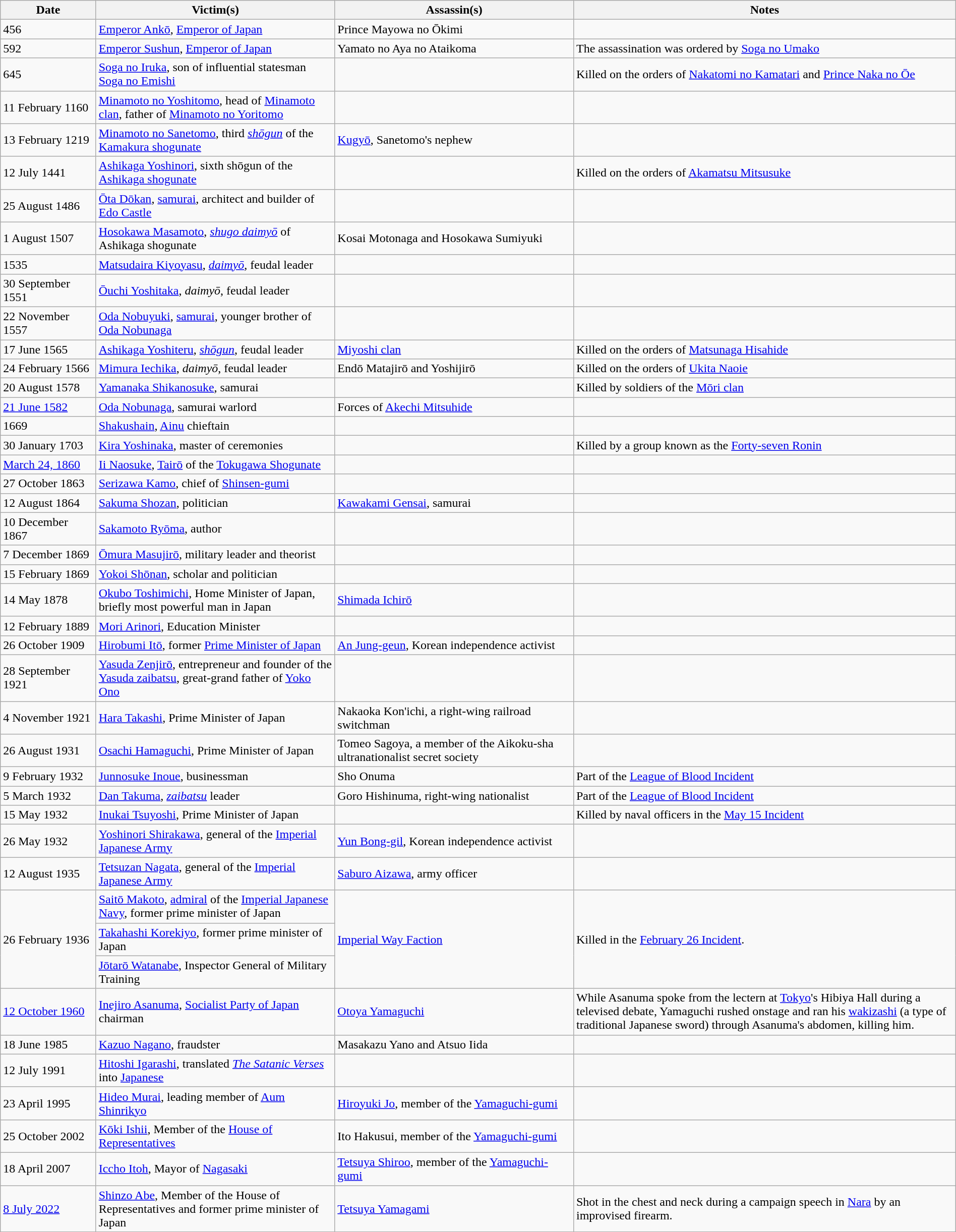<table class="wikitable"  style="width:100%">
<tr>
<th style="width:10%">Date</th>
<th style="width:25%">Victim(s)</th>
<th style="width:25%">Assassin(s)</th>
<th style="width:40%">Notes</th>
</tr>
<tr>
<td>456</td>
<td><a href='#'>Emperor Ankō</a>, <a href='#'>Emperor of Japan</a></td>
<td>Prince Mayowa no Ōkimi</td>
<td></td>
</tr>
<tr>
<td>592</td>
<td><a href='#'>Emperor Sushun</a>, <a href='#'>Emperor of Japan</a></td>
<td>Yamato no Aya no Ataikoma</td>
<td>The assassination was ordered by <a href='#'>Soga no Umako</a></td>
</tr>
<tr>
<td>645</td>
<td><a href='#'>Soga no Iruka</a>, son of influential statesman <a href='#'>Soga no Emishi</a></td>
<td></td>
<td>Killed on the orders of <a href='#'>Nakatomi no Kamatari</a> and <a href='#'>Prince Naka no Ōe</a></td>
</tr>
<tr>
<td>11 February 1160</td>
<td><a href='#'>Minamoto no Yoshitomo</a>, head of <a href='#'>Minamoto clan</a>, father of <a href='#'>Minamoto no Yoritomo</a></td>
<td></td>
<td></td>
</tr>
<tr>
<td>13 February 1219</td>
<td><a href='#'>Minamoto no Sanetomo</a>, third <em><a href='#'>shōgun</a></em> of the <a href='#'>Kamakura shogunate</a></td>
<td><a href='#'>Kugyō</a>, Sanetomo's nephew</td>
<td></td>
</tr>
<tr>
<td>12 July 1441</td>
<td><a href='#'>Ashikaga Yoshinori</a>, sixth shōgun of the <a href='#'>Ashikaga shogunate</a></td>
<td></td>
<td>Killed on the orders of <a href='#'>Akamatsu Mitsusuke</a></td>
</tr>
<tr>
<td>25 August 1486</td>
<td><a href='#'>Ōta Dōkan</a>, <a href='#'>samurai</a>, architect and builder of <a href='#'>Edo Castle</a></td>
<td></td>
<td></td>
</tr>
<tr>
<td>1 August 1507</td>
<td><a href='#'>Hosokawa Masamoto</a>, <em><a href='#'>shugo daimyō</a></em> of Ashikaga shogunate</td>
<td>Kosai Motonaga and Hosokawa Sumiyuki</td>
<td></td>
</tr>
<tr>
<td>1535</td>
<td><a href='#'>Matsudaira Kiyoyasu</a>, <em><a href='#'>daimyō</a></em>, feudal leader</td>
<td></td>
<td></td>
</tr>
<tr>
<td>30 September 1551</td>
<td><a href='#'>Ōuchi Yoshitaka</a>, <em>daimyō</em>, feudal leader</td>
<td></td>
<td></td>
</tr>
<tr>
<td>22 November 1557</td>
<td><a href='#'>Oda Nobuyuki</a>, <a href='#'>samurai</a>, younger brother of <a href='#'>Oda Nobunaga</a></td>
<td></td>
<td></td>
</tr>
<tr>
<td>17 June 1565</td>
<td><a href='#'>Ashikaga Yoshiteru</a>, <em><a href='#'>shōgun</a></em>, feudal leader</td>
<td><a href='#'>Miyoshi clan</a></td>
<td>Killed on the orders of <a href='#'>Matsunaga Hisahide</a></td>
</tr>
<tr>
<td>24 February 1566</td>
<td><a href='#'>Mimura Iechika</a>, <em>daimyō</em>, feudal leader</td>
<td>Endō Matajirō and Yoshijirō</td>
<td>Killed on the orders of <a href='#'>Ukita Naoie</a></td>
</tr>
<tr>
<td>20 August 1578</td>
<td><a href='#'>Yamanaka Shikanosuke</a>, samurai</td>
<td></td>
<td>Killed by soldiers of the <a href='#'>Mōri clan</a></td>
</tr>
<tr>
<td><a href='#'>21 June 1582</a></td>
<td><a href='#'>Oda Nobunaga</a>, samurai warlord</td>
<td>Forces of <a href='#'>Akechi Mitsuhide</a></td>
<td></td>
</tr>
<tr>
<td>1669</td>
<td><a href='#'>Shakushain</a>, <a href='#'>Ainu</a> chieftain</td>
<td></td>
<td></td>
</tr>
<tr>
<td>30 January 1703</td>
<td><a href='#'>Kira Yoshinaka</a>, master of ceremonies</td>
<td></td>
<td>Killed by a group known as the <a href='#'>Forty-seven Ronin</a></td>
</tr>
<tr>
<td><a href='#'>March 24, 1860</a></td>
<td><a href='#'>Ii Naosuke</a>, <a href='#'>Tairō</a> of the <a href='#'>Tokugawa Shogunate</a></td>
<td></td>
<td></td>
</tr>
<tr>
<td>27 October 1863</td>
<td><a href='#'>Serizawa Kamo</a>, chief of <a href='#'>Shinsen-gumi</a></td>
<td></td>
<td></td>
</tr>
<tr>
<td>12 August 1864</td>
<td><a href='#'>Sakuma Shozan</a>, politician</td>
<td><a href='#'>Kawakami Gensai</a>, samurai</td>
<td></td>
</tr>
<tr>
<td>10 December 1867</td>
<td><a href='#'>Sakamoto Ryōma</a>, author</td>
<td></td>
<td></td>
</tr>
<tr>
<td>7 December 1869</td>
<td><a href='#'>Ōmura Masujirō</a>, military leader and theorist</td>
<td></td>
<td></td>
</tr>
<tr>
<td>15 February 1869</td>
<td><a href='#'>Yokoi Shōnan</a>, scholar and politician</td>
<td></td>
<td></td>
</tr>
<tr>
<td>14 May 1878</td>
<td><a href='#'>Okubo Toshimichi</a>, Home Minister of Japan, briefly most powerful man in Japan</td>
<td><a href='#'>Shimada Ichirō</a></td>
<td></td>
</tr>
<tr>
<td>12 February 1889</td>
<td><a href='#'>Mori Arinori</a>, Education Minister</td>
<td></td>
<td></td>
</tr>
<tr>
<td>26 October 1909</td>
<td><a href='#'>Hirobumi Itō</a>, former <a href='#'>Prime Minister of Japan</a></td>
<td><a href='#'>An Jung-geun</a>, Korean independence activist</td>
<td></td>
</tr>
<tr>
<td>28 September 1921</td>
<td><a href='#'>Yasuda Zenjirō</a>, entrepreneur and founder of the <a href='#'>Yasuda zaibatsu</a>, great-grand father of <a href='#'>Yoko Ono</a></td>
<td></td>
<td></td>
</tr>
<tr>
<td>4 November 1921</td>
<td><a href='#'>Hara Takashi</a>, Prime Minister of Japan</td>
<td>Nakaoka Kon'ichi, a right-wing railroad switchman</td>
<td></td>
</tr>
<tr>
<td>26 August 1931</td>
<td><a href='#'>Osachi Hamaguchi</a>, Prime Minister of Japan</td>
<td>Tomeo Sagoya, a member of the Aikoku-sha ultranationalist secret society</td>
<td></td>
</tr>
<tr>
<td>9 February 1932</td>
<td><a href='#'>Junnosuke Inoue</a>, businessman</td>
<td>Sho Onuma</td>
<td>Part of the <a href='#'>League of Blood Incident</a></td>
</tr>
<tr>
<td>5 March 1932</td>
<td><a href='#'>Dan Takuma</a>, <em><a href='#'>zaibatsu</a></em> leader</td>
<td>Goro Hishinuma, right-wing nationalist</td>
<td>Part of the <a href='#'>League of Blood Incident</a></td>
</tr>
<tr>
<td>15 May 1932</td>
<td><a href='#'>Inukai Tsuyoshi</a>, Prime Minister of Japan</td>
<td></td>
<td>Killed by naval officers in the <a href='#'>May 15 Incident</a></td>
</tr>
<tr>
<td>26 May 1932</td>
<td><a href='#'>Yoshinori Shirakawa</a>, general of the <a href='#'>Imperial Japanese Army</a></td>
<td><a href='#'>Yun Bong-gil</a>, Korean independence activist</td>
<td></td>
</tr>
<tr>
<td>12 August 1935</td>
<td><a href='#'>Tetsuzan Nagata</a>, general of the <a href='#'>Imperial Japanese Army</a></td>
<td><a href='#'>Saburo Aizawa</a>, army officer</td>
<td></td>
</tr>
<tr>
<td rowspan="3">26 February 1936</td>
<td><a href='#'>Saitō Makoto</a>, <a href='#'>admiral</a> of the <a href='#'>Imperial Japanese Navy</a>, former prime minister of Japan</td>
<td rowspan="3"><a href='#'>Imperial Way Faction</a></td>
<td rowspan="3">Killed in the <a href='#'>February 26 Incident</a>.</td>
</tr>
<tr>
<td><a href='#'>Takahashi Korekiyo</a>, former prime minister of Japan</td>
</tr>
<tr>
<td><a href='#'>Jōtarō Watanabe</a>, Inspector General of Military Training</td>
</tr>
<tr>
<td><a href='#'>12 October 1960</a></td>
<td><a href='#'>Inejiro Asanuma</a>, <a href='#'>Socialist Party of Japan</a> chairman</td>
<td><a href='#'>Otoya Yamaguchi</a></td>
<td>While Asanuma spoke from the lectern at <a href='#'>Tokyo</a>'s Hibiya Hall during a televised debate, Yamaguchi rushed onstage and ran his <a href='#'>wakizashi</a> (a type of traditional Japanese sword) through Asanuma's abdomen, killing him.</td>
</tr>
<tr>
<td>18 June 1985</td>
<td><a href='#'>Kazuo Nagano</a>, fraudster</td>
<td>Masakazu Yano and Atsuo Iida</td>
<td></td>
</tr>
<tr>
<td>12 July 1991</td>
<td><a href='#'>Hitoshi Igarashi</a>, translated <em><a href='#'>The Satanic Verses</a></em> into <a href='#'>Japanese</a></td>
<td></td>
<td></td>
</tr>
<tr>
<td>23 April 1995</td>
<td><a href='#'>Hideo Murai</a>, leading member of <a href='#'>Aum Shinrikyo</a></td>
<td><a href='#'>Hiroyuki Jo</a>, member of the <a href='#'>Yamaguchi-gumi</a></td>
<td></td>
</tr>
<tr>
<td>25 October 2002</td>
<td><a href='#'>Kōki Ishii</a>, Member of the <a href='#'>House of Representatives</a></td>
<td>Ito Hakusui, member of the <a href='#'>Yamaguchi-gumi</a></td>
<td></td>
</tr>
<tr>
<td>18 April 2007</td>
<td><a href='#'>Iccho Itoh</a>, Mayor of <a href='#'>Nagasaki</a></td>
<td><a href='#'>Tetsuya Shiroo</a>, member of the <a href='#'>Yamaguchi-gumi</a></td>
<td></td>
</tr>
<tr>
<td><a href='#'>8 July 2022</a></td>
<td><a href='#'>Shinzo Abe</a>, Member of the House of Representatives and former prime minister of Japan</td>
<td><a href='#'>Tetsuya Yamagami</a></td>
<td>Shot in the chest and neck during a campaign speech in <a href='#'>Nara</a> by an improvised firearm.</td>
</tr>
</table>
